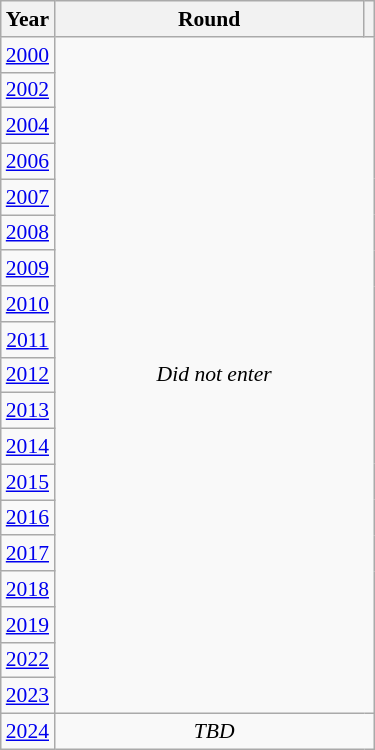<table class="wikitable" style="text-align: center; font-size:90%">
<tr>
<th>Year</th>
<th style="width:200px">Round</th>
<th></th>
</tr>
<tr>
<td><a href='#'>2000</a></td>
<td colspan="2" rowspan="19"><em>Did not enter</em></td>
</tr>
<tr>
<td><a href='#'>2002</a></td>
</tr>
<tr>
<td><a href='#'>2004</a></td>
</tr>
<tr>
<td><a href='#'>2006</a></td>
</tr>
<tr>
<td><a href='#'>2007</a></td>
</tr>
<tr>
<td><a href='#'>2008</a></td>
</tr>
<tr>
<td><a href='#'>2009</a></td>
</tr>
<tr>
<td><a href='#'>2010</a></td>
</tr>
<tr>
<td><a href='#'>2011</a></td>
</tr>
<tr>
<td><a href='#'>2012</a></td>
</tr>
<tr>
<td><a href='#'>2013</a></td>
</tr>
<tr>
<td><a href='#'>2014</a></td>
</tr>
<tr>
<td><a href='#'>2015</a></td>
</tr>
<tr>
<td><a href='#'>2016</a></td>
</tr>
<tr>
<td><a href='#'>2017</a></td>
</tr>
<tr>
<td><a href='#'>2018</a></td>
</tr>
<tr>
<td><a href='#'>2019</a></td>
</tr>
<tr>
<td><a href='#'>2022</a></td>
</tr>
<tr>
<td><a href='#'>2023</a></td>
</tr>
<tr>
<td><a href='#'>2024</a></td>
<td colspan="2"><em>TBD</em></td>
</tr>
</table>
